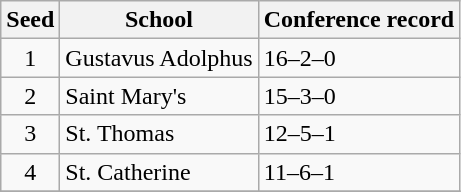<table class="wikitable">
<tr>
<th>Seed</th>
<th>School</th>
<th>Conference record</th>
</tr>
<tr>
<td align=center>1</td>
<td>Gustavus Adolphus</td>
<td>16–2–0</td>
</tr>
<tr>
<td align=center>2</td>
<td>Saint Mary's</td>
<td>15–3–0</td>
</tr>
<tr>
<td align=center>3</td>
<td>St. Thomas</td>
<td>12–5–1</td>
</tr>
<tr>
<td align=center>4</td>
<td>St. Catherine</td>
<td>11–6–1</td>
</tr>
<tr>
</tr>
</table>
